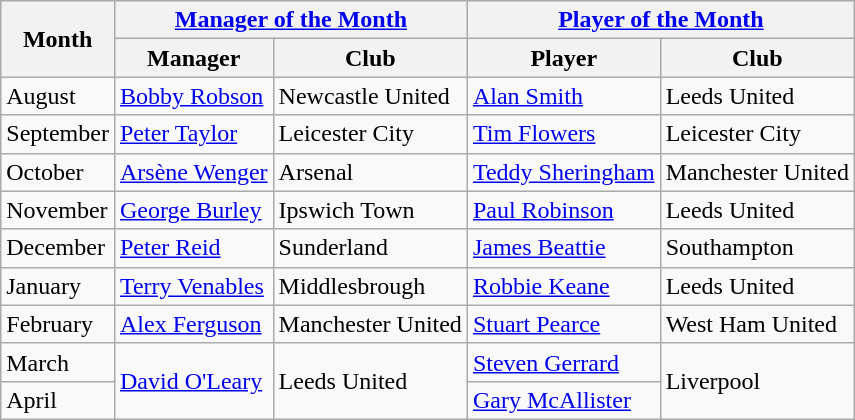<table class="wikitable">
<tr>
<th rowspan="2">Month</th>
<th colspan="2"><a href='#'>Manager of the Month</a></th>
<th colspan="2"><a href='#'>Player of the Month</a></th>
</tr>
<tr>
<th>Manager</th>
<th>Club</th>
<th>Player</th>
<th>Club</th>
</tr>
<tr>
<td>August</td>
<td> <a href='#'>Bobby Robson</a></td>
<td>Newcastle United</td>
<td> <a href='#'>Alan Smith</a></td>
<td>Leeds United</td>
</tr>
<tr>
<td>September</td>
<td> <a href='#'>Peter Taylor</a></td>
<td>Leicester City</td>
<td> <a href='#'>Tim Flowers</a></td>
<td>Leicester City</td>
</tr>
<tr>
<td>October</td>
<td> <a href='#'>Arsène Wenger</a></td>
<td>Arsenal</td>
<td> <a href='#'>Teddy Sheringham</a></td>
<td>Manchester United</td>
</tr>
<tr>
<td>November</td>
<td> <a href='#'>George Burley</a></td>
<td>Ipswich Town</td>
<td> <a href='#'>Paul Robinson</a></td>
<td>Leeds United</td>
</tr>
<tr>
<td>December</td>
<td> <a href='#'>Peter Reid</a></td>
<td>Sunderland</td>
<td> <a href='#'>James Beattie</a></td>
<td>Southampton</td>
</tr>
<tr>
<td>January</td>
<td> <a href='#'>Terry Venables</a></td>
<td>Middlesbrough</td>
<td> <a href='#'>Robbie Keane</a></td>
<td>Leeds United</td>
</tr>
<tr>
<td>February</td>
<td> <a href='#'>Alex Ferguson</a></td>
<td>Manchester United</td>
<td> <a href='#'>Stuart Pearce</a></td>
<td>West Ham United</td>
</tr>
<tr>
<td>March</td>
<td rowspan="2"> <a href='#'>David O'Leary</a></td>
<td rowspan="2">Leeds United</td>
<td> <a href='#'>Steven Gerrard</a></td>
<td rowspan="2">Liverpool</td>
</tr>
<tr>
<td>April</td>
<td> <a href='#'>Gary McAllister</a></td>
</tr>
</table>
